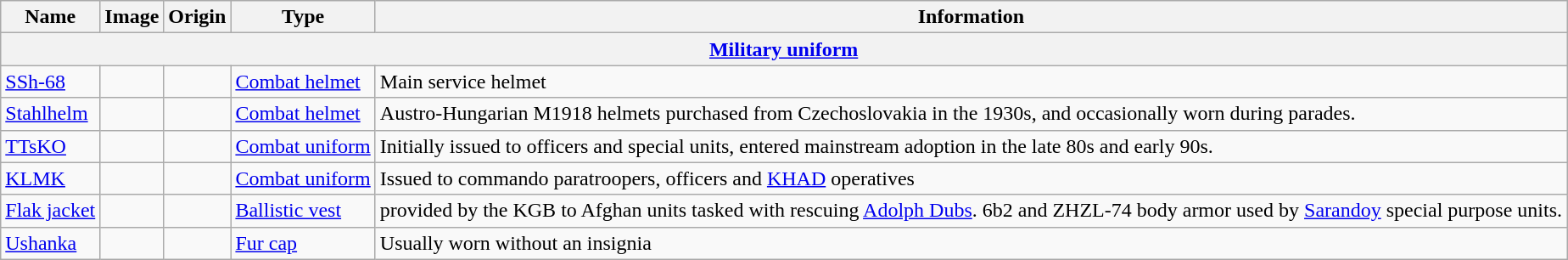<table class="wikitable">
<tr>
<th>Name</th>
<th>Image</th>
<th>Origin</th>
<th>Type</th>
<th>Information</th>
</tr>
<tr>
<th colspan="6"><a href='#'>Military uniform</a></th>
</tr>
<tr>
<td><a href='#'>SSh-68</a></td>
<td></td>
<td></td>
<td><a href='#'>Combat helmet</a></td>
<td>Main service helmet</td>
</tr>
<tr>
<td><a href='#'>Stahlhelm</a></td>
<td></td>
<td> <br> </td>
<td><a href='#'>Combat helmet</a></td>
<td>Austro-Hungarian M1918 helmets purchased from Czechoslovakia in the 1930s, and occasionally worn during parades.</td>
</tr>
<tr>
<td><a href='#'>TTsKO</a></td>
<td></td>
<td></td>
<td><a href='#'>Combat uniform</a></td>
<td>Initially issued to officers and special units, entered mainstream adoption in the late 80s and early 90s.</td>
</tr>
<tr>
<td><a href='#'>KLMK</a></td>
<td></td>
<td></td>
<td><a href='#'>Combat uniform</a></td>
<td>Issued to commando paratroopers, officers and <a href='#'>KHAD</a> operatives</td>
</tr>
<tr>
<td><a href='#'>Flak jacket</a></td>
<td></td>
<td></td>
<td><a href='#'>Ballistic vest</a></td>
<td>provided by the KGB to Afghan units tasked with rescuing <a href='#'>Adolph Dubs</a>. 6b2 and ZHZL-74 body armor used by <a href='#'>Sarandoy</a> special purpose units.</td>
</tr>
<tr>
<td><a href='#'>Ushanka</a></td>
<td></td>
<td><br></td>
<td><a href='#'>Fur cap</a></td>
<td>Usually worn without an insignia</td>
</tr>
</table>
